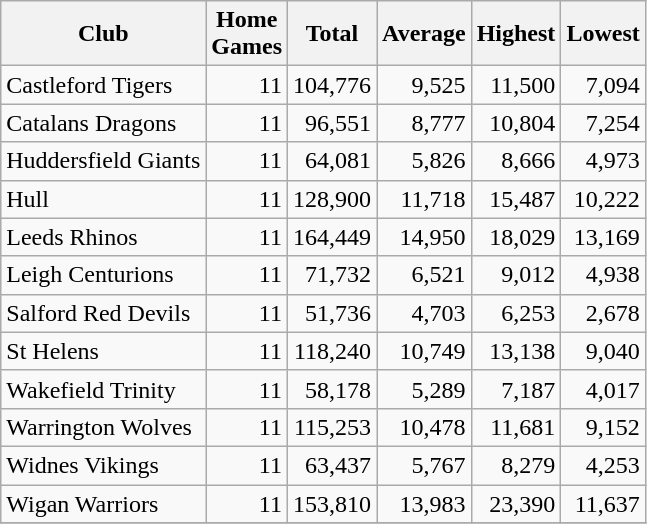<table class="wikitable sortable" style="text-align:right">
<tr>
<th>Club</th>
<th>Home<br>Games</th>
<th>Total</th>
<th>Average</th>
<th>Highest</th>
<th>Lowest</th>
</tr>
<tr>
<td style="text-align:left"> Castleford Tigers</td>
<td>11</td>
<td>104,776</td>
<td>9,525</td>
<td>11,500</td>
<td>7,094</td>
</tr>
<tr>
<td style="text-align:left"> Catalans Dragons</td>
<td>11</td>
<td>96,551</td>
<td>8,777</td>
<td>10,804</td>
<td>7,254</td>
</tr>
<tr>
<td style="text-align:left"> Huddersfield Giants</td>
<td>11</td>
<td>64,081</td>
<td>5,826</td>
<td>8,666</td>
<td>4,973</td>
</tr>
<tr>
<td style="text-align:left"> Hull</td>
<td>11</td>
<td>128,900</td>
<td>11,718</td>
<td>15,487</td>
<td>10,222</td>
</tr>
<tr>
<td style="text-align:left"> Leeds Rhinos</td>
<td>11</td>
<td>164,449</td>
<td>14,950</td>
<td>18,029</td>
<td>13,169</td>
</tr>
<tr>
<td style="text-align:left"> Leigh Centurions</td>
<td>11</td>
<td>71,732</td>
<td>6,521</td>
<td>9,012</td>
<td>4,938</td>
</tr>
<tr>
<td style="text-align:left"> Salford Red Devils</td>
<td>11</td>
<td>51,736</td>
<td>4,703</td>
<td>6,253</td>
<td>2,678</td>
</tr>
<tr>
<td style="text-align:left"> St Helens</td>
<td>11</td>
<td>118,240</td>
<td>10,749</td>
<td>13,138</td>
<td>9,040</td>
</tr>
<tr>
<td style="text-align:left"> Wakefield Trinity</td>
<td>11</td>
<td>58,178</td>
<td>5,289</td>
<td>7,187</td>
<td>4,017</td>
</tr>
<tr>
<td style="text-align:left"> Warrington Wolves</td>
<td>11</td>
<td>115,253</td>
<td>10,478</td>
<td>11,681</td>
<td>9,152</td>
</tr>
<tr>
<td style="text-align:left"> Widnes Vikings</td>
<td>11</td>
<td>63,437</td>
<td>5,767</td>
<td>8,279</td>
<td>4,253</td>
</tr>
<tr>
<td style="text-align:left"> Wigan Warriors</td>
<td>11</td>
<td>153,810</td>
<td>13,983</td>
<td>23,390</td>
<td>11,637</td>
</tr>
<tr>
</tr>
</table>
